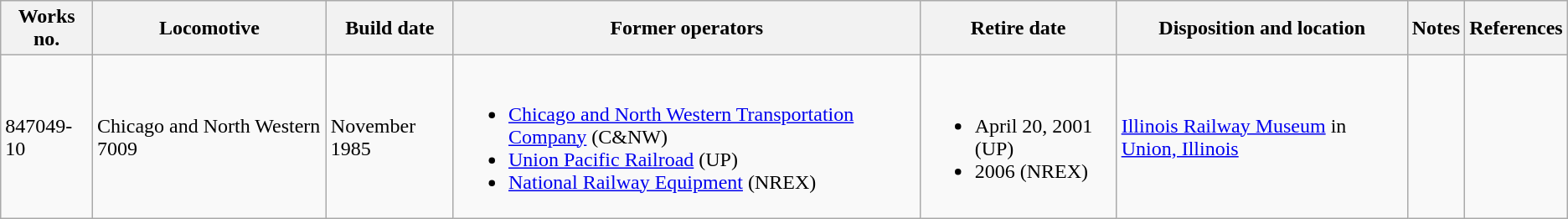<table class="wikitable">
<tr>
<th>Works no.</th>
<th>Locomotive</th>
<th>Build date</th>
<th>Former operators</th>
<th>Retire date</th>
<th>Disposition and location</th>
<th>Notes</th>
<th>References</th>
</tr>
<tr>
<td>847049-10</td>
<td>Chicago and North Western 7009</td>
<td>November 1985</td>
<td><br><ul><li><a href='#'>Chicago and North Western Transportation Company</a> (C&NW)</li><li><a href='#'>Union Pacific Railroad</a> (UP)</li><li><a href='#'>National Railway Equipment</a> (NREX)</li></ul></td>
<td><br><ul><li>April 20, 2001 (UP)</li><li>2006 (NREX)</li></ul></td>
<td><a href='#'>Illinois Railway Museum</a> in <a href='#'>Union, Illinois</a></td>
<td></td>
<td></td>
</tr>
</table>
